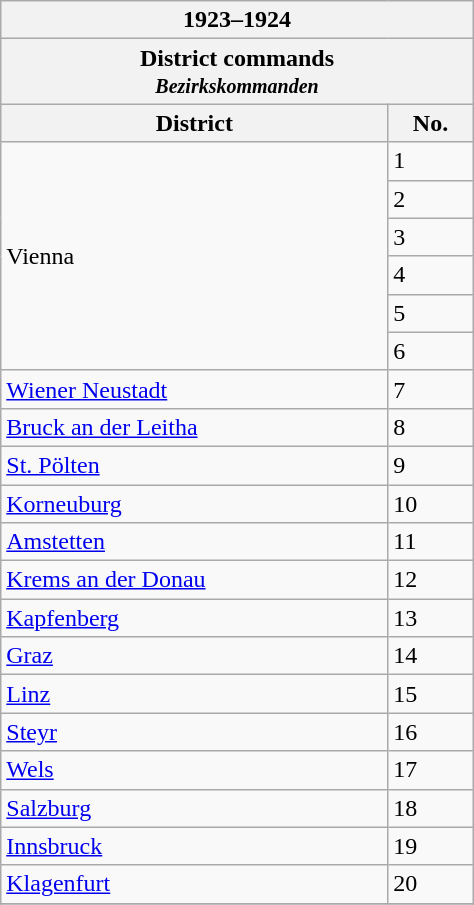<table class="wikitable" style="text-align:left;width: 25%; display:inline-table;">
<tr>
<th colspan="2">1923–1924</th>
</tr>
<tr>
<th colspan="2">District commands<br><small><em>Bezirkskommanden</em></small></th>
</tr>
<tr>
<th>District</th>
<th>No.</th>
</tr>
<tr>
<td rowspan="6">Vienna</td>
<td>1</td>
</tr>
<tr>
<td>2</td>
</tr>
<tr>
<td>3</td>
</tr>
<tr>
<td>4</td>
</tr>
<tr>
<td>5</td>
</tr>
<tr>
<td>6</td>
</tr>
<tr>
<td><a href='#'>Wiener Neustadt</a></td>
<td>7</td>
</tr>
<tr>
<td><a href='#'>Bruck an der Leitha</a></td>
<td>8</td>
</tr>
<tr>
<td><a href='#'>St. Pölten</a></td>
<td>9</td>
</tr>
<tr>
<td><a href='#'>Korneuburg</a></td>
<td>10</td>
</tr>
<tr>
<td><a href='#'>Amstetten</a></td>
<td>11</td>
</tr>
<tr>
<td><a href='#'>Krems an der Donau</a></td>
<td>12</td>
</tr>
<tr>
<td><a href='#'>Kapfenberg</a></td>
<td>13</td>
</tr>
<tr>
<td><a href='#'>Graz</a></td>
<td>14</td>
</tr>
<tr>
<td><a href='#'>Linz</a></td>
<td>15</td>
</tr>
<tr>
<td><a href='#'>Steyr</a></td>
<td>16</td>
</tr>
<tr>
<td><a href='#'>Wels</a></td>
<td>17</td>
</tr>
<tr>
<td><a href='#'>Salzburg</a></td>
<td>18</td>
</tr>
<tr>
<td><a href='#'>Innsbruck</a></td>
<td>19</td>
</tr>
<tr>
<td><a href='#'>Klagenfurt</a></td>
<td>20</td>
</tr>
<tr>
</tr>
</table>
